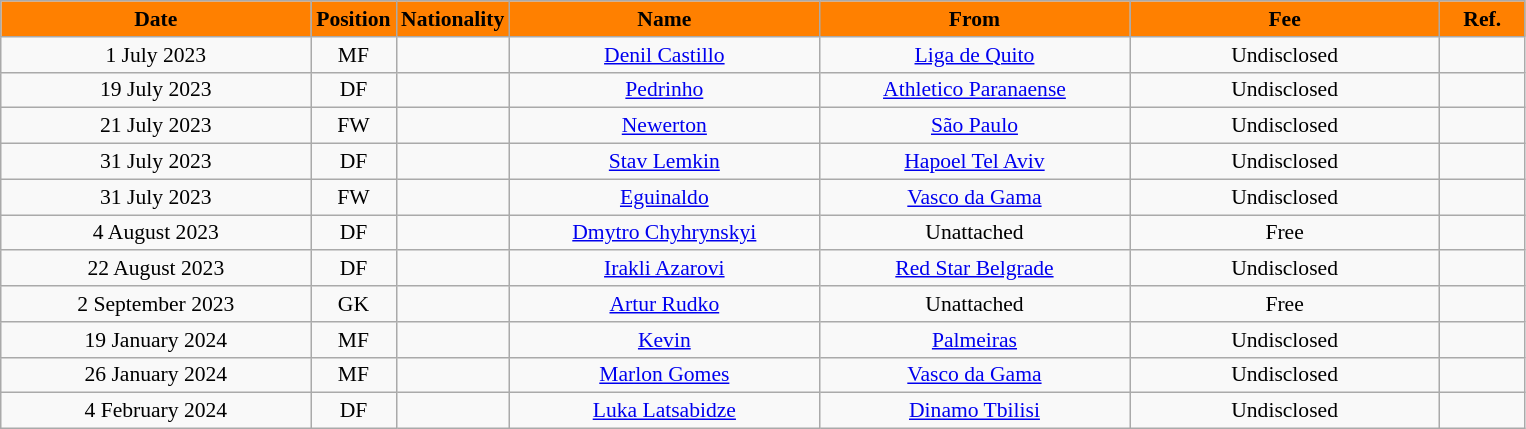<table class="wikitable" style="text-align:center; font-size:90%; ">
<tr>
<th style="background:#FF8000; color:black; width:200px;">Date</th>
<th style="background:#FF8000; color:black; width:50px;">Position</th>
<th style="background:#FF8000; color:black; width:50px;">Nationality</th>
<th style="background:#FF8000; color:black; width:200px;">Name</th>
<th style="background:#FF8000; color:black; width:200px;">From</th>
<th style="background:#FF8000; color:black; width:200px;">Fee</th>
<th style="background:#FF8000; color:black; width:50px;">Ref.</th>
</tr>
<tr>
<td>1 July 2023</td>
<td>MF</td>
<td></td>
<td><a href='#'>Denil Castillo</a></td>
<td><a href='#'>Liga de Quito</a></td>
<td>Undisclosed</td>
<td></td>
</tr>
<tr>
<td>19 July 2023</td>
<td>DF</td>
<td></td>
<td><a href='#'>Pedrinho</a></td>
<td><a href='#'>Athletico Paranaense</a></td>
<td>Undisclosed</td>
<td></td>
</tr>
<tr>
<td>21 July 2023</td>
<td>FW</td>
<td></td>
<td><a href='#'>Newerton</a></td>
<td><a href='#'>São Paulo</a></td>
<td>Undisclosed</td>
<td></td>
</tr>
<tr>
<td>31 July 2023</td>
<td>DF</td>
<td></td>
<td><a href='#'>Stav Lemkin</a></td>
<td><a href='#'>Hapoel Tel Aviv</a></td>
<td>Undisclosed</td>
<td></td>
</tr>
<tr>
<td>31 July 2023</td>
<td>FW</td>
<td></td>
<td><a href='#'>Eguinaldo</a></td>
<td><a href='#'>Vasco da Gama</a></td>
<td>Undisclosed</td>
<td></td>
</tr>
<tr>
<td>4 August 2023</td>
<td>DF</td>
<td></td>
<td><a href='#'>Dmytro Chyhrynskyi</a></td>
<td>Unattached</td>
<td>Free</td>
<td></td>
</tr>
<tr>
<td>22 August 2023</td>
<td>DF</td>
<td></td>
<td><a href='#'>Irakli Azarovi</a></td>
<td><a href='#'>Red Star Belgrade</a></td>
<td>Undisclosed</td>
<td></td>
</tr>
<tr>
<td>2 September 2023</td>
<td>GK</td>
<td></td>
<td><a href='#'>Artur Rudko</a></td>
<td>Unattached</td>
<td>Free</td>
<td></td>
</tr>
<tr>
<td>19 January 2024</td>
<td>MF</td>
<td></td>
<td><a href='#'>Kevin</a></td>
<td><a href='#'>Palmeiras</a></td>
<td>Undisclosed</td>
<td></td>
</tr>
<tr>
<td>26 January 2024</td>
<td>MF</td>
<td></td>
<td><a href='#'>Marlon Gomes</a></td>
<td><a href='#'>Vasco da Gama</a></td>
<td>Undisclosed</td>
<td></td>
</tr>
<tr>
<td>4 February 2024</td>
<td>DF</td>
<td></td>
<td><a href='#'>Luka Latsabidze</a></td>
<td><a href='#'>Dinamo Tbilisi</a></td>
<td>Undisclosed</td>
<td></td>
</tr>
</table>
